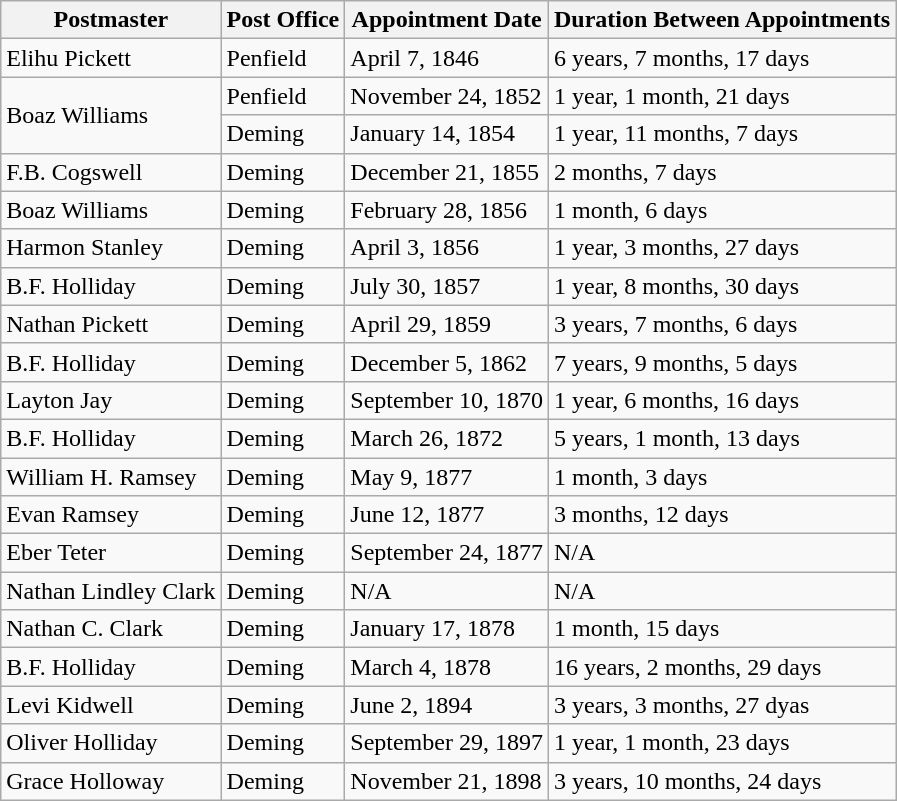<table class="wikitable sortable">
<tr>
<th>Postmaster</th>
<th>Post Office</th>
<th>Appointment Date</th>
<th>Duration Between Appointments</th>
</tr>
<tr>
<td>Elihu Pickett</td>
<td>Penfield</td>
<td>April 7, 1846</td>
<td>6 years, 7 months, 17 days</td>
</tr>
<tr>
<td rowspan="2">Boaz Williams</td>
<td>Penfield</td>
<td>November 24, 1852</td>
<td>1 year, 1 month, 21 days</td>
</tr>
<tr>
<td>Deming</td>
<td>January 14, 1854</td>
<td>1 year, 11 months, 7 days</td>
</tr>
<tr>
<td>F.B. Cogswell</td>
<td>Deming</td>
<td>December 21, 1855</td>
<td>2 months, 7 days</td>
</tr>
<tr>
<td>Boaz Williams</td>
<td>Deming</td>
<td>February 28, 1856</td>
<td>1 month, 6 days</td>
</tr>
<tr>
<td>Harmon Stanley</td>
<td>Deming</td>
<td>April 3, 1856</td>
<td>1 year, 3 months, 27 days</td>
</tr>
<tr>
<td>B.F. Holliday</td>
<td>Deming</td>
<td>July 30, 1857</td>
<td>1 year, 8 months, 30 days</td>
</tr>
<tr>
<td>Nathan Pickett</td>
<td>Deming</td>
<td>April 29, 1859</td>
<td>3 years, 7 months, 6 days</td>
</tr>
<tr>
<td>B.F. Holliday</td>
<td>Deming</td>
<td>December 5, 1862</td>
<td>7 years, 9 months, 5 days</td>
</tr>
<tr>
<td>Layton Jay</td>
<td>Deming</td>
<td>September 10, 1870</td>
<td>1 year, 6 months, 16 days</td>
</tr>
<tr>
<td>B.F. Holliday</td>
<td>Deming</td>
<td>March 26, 1872</td>
<td>5 years, 1 month, 13 days</td>
</tr>
<tr>
<td>William H. Ramsey</td>
<td>Deming</td>
<td>May 9, 1877</td>
<td>1 month, 3 days</td>
</tr>
<tr>
<td>Evan Ramsey</td>
<td>Deming</td>
<td>June 12, 1877</td>
<td>3 months, 12 days</td>
</tr>
<tr>
<td>Eber Teter</td>
<td>Deming</td>
<td>September 24, 1877</td>
<td>N/A</td>
</tr>
<tr>
<td>Nathan Lindley Clark</td>
<td>Deming</td>
<td>N/A</td>
<td>N/A</td>
</tr>
<tr>
<td>Nathan C. Clark</td>
<td>Deming</td>
<td>January 17, 1878</td>
<td>1 month, 15 days</td>
</tr>
<tr>
<td>B.F. Holliday</td>
<td>Deming</td>
<td>March 4, 1878</td>
<td>16 years, 2 months, 29 days</td>
</tr>
<tr>
<td>Levi Kidwell</td>
<td>Deming</td>
<td>June 2, 1894</td>
<td>3 years, 3 months, 27 dyas</td>
</tr>
<tr>
<td>Oliver Holliday</td>
<td>Deming</td>
<td>September 29, 1897</td>
<td>1 year, 1 month, 23 days</td>
</tr>
<tr>
<td>Grace Holloway</td>
<td>Deming</td>
<td>November 21, 1898</td>
<td>3 years, 10 months, 24 days</td>
</tr>
</table>
